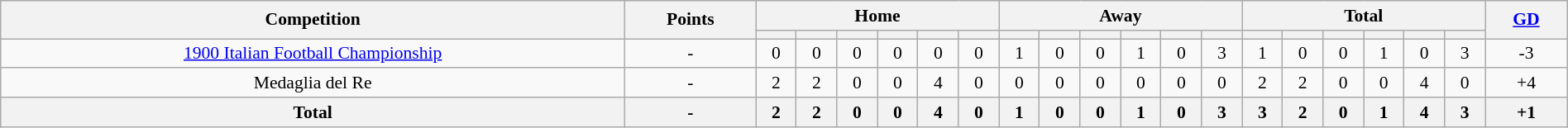<table class="wikitable" style="font-size:90%;width:100%;margin:auto;clear:both;text-align:center;">
<tr>
<th rowspan="2">Competition</th>
<th rowspan="2">Points</th>
<th colspan="6">Home</th>
<th colspan="6">Away</th>
<th colspan="6">Total</th>
<th rowspan="2"><a href='#'>GD</a></th>
</tr>
<tr>
<th></th>
<th></th>
<th></th>
<th></th>
<th></th>
<th></th>
<th></th>
<th></th>
<th></th>
<th></th>
<th></th>
<th></th>
<th></th>
<th></th>
<th></th>
<th></th>
<th></th>
<th></th>
</tr>
<tr>
<td><a href='#'>1900 Italian Football Championship</a></td>
<td>-</td>
<td>0</td>
<td>0</td>
<td>0</td>
<td>0</td>
<td>0</td>
<td>0</td>
<td>1</td>
<td>0</td>
<td>0</td>
<td>1</td>
<td>0</td>
<td>3</td>
<td>1</td>
<td>0</td>
<td>0</td>
<td>1</td>
<td>0</td>
<td>3</td>
<td>-3</td>
</tr>
<tr>
<td>Medaglia del Re</td>
<td>-</td>
<td>2</td>
<td>2</td>
<td>0</td>
<td>0</td>
<td>4</td>
<td>0</td>
<td>0</td>
<td>0</td>
<td>0</td>
<td>0</td>
<td>0</td>
<td>0</td>
<td>2</td>
<td>2</td>
<td>0</td>
<td>0</td>
<td>4</td>
<td>0</td>
<td>+4</td>
</tr>
<tr>
<th>Total</th>
<th>-</th>
<th>2</th>
<th>2</th>
<th>0</th>
<th>0</th>
<th>4</th>
<th>0</th>
<th>1</th>
<th>0</th>
<th>0</th>
<th>1</th>
<th>0</th>
<th>3</th>
<th>3</th>
<th>2</th>
<th>0</th>
<th>1</th>
<th>4</th>
<th>3</th>
<th>+1</th>
</tr>
</table>
